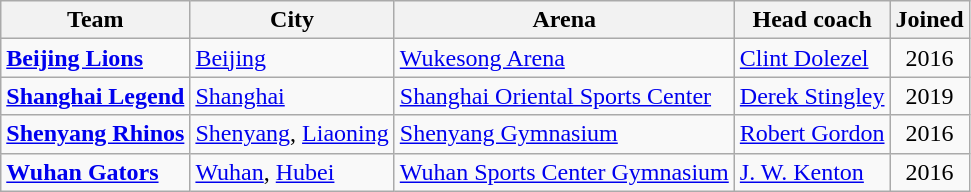<table class="wikitable sortable" text-align:left">
<tr>
<th background:white">Team</th>
<th background:white">City</th>
<th background:white">Arena</th>
<th background:white">Head coach</th>
<th background:white">Joined</th>
</tr>
<tr>
<td><strong><a href='#'>Beijing Lions</a></strong></td>
<td><a href='#'>Beijing</a></td>
<td><a href='#'>Wukesong Arena</a></td>
<td><a href='#'>Clint Dolezel</a></td>
<td align=center>2016</td>
</tr>
<tr>
<td><strong><a href='#'>Shanghai Legend</a></strong></td>
<td><a href='#'>Shanghai</a></td>
<td><a href='#'>Shanghai Oriental Sports Center</a></td>
<td><a href='#'>Derek Stingley</a></td>
<td align=center>2019</td>
</tr>
<tr>
<td><strong><a href='#'>Shenyang Rhinos</a></strong></td>
<td><a href='#'>Shenyang</a>, <a href='#'>Liaoning</a></td>
<td><a href='#'>Shenyang Gymnasium</a></td>
<td><a href='#'>Robert Gordon</a></td>
<td align=center>2016</td>
</tr>
<tr>
<td><strong><a href='#'>Wuhan Gators</a></strong></td>
<td><a href='#'>Wuhan</a>, <a href='#'>Hubei</a></td>
<td><a href='#'>Wuhan Sports Center Gymnasium</a></td>
<td><a href='#'>J. W. Kenton</a></td>
<td align=center>2016</td>
</tr>
</table>
